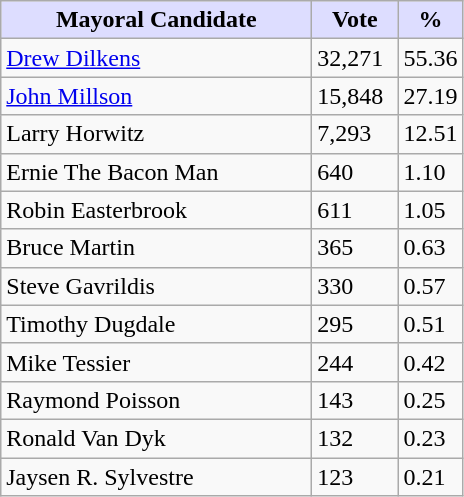<table class="wikitable">
<tr>
<th style="background:#ddf; width:200px;">Mayoral Candidate</th>
<th style="background:#ddf; width:50px;">Vote</th>
<th style="background:#ddf; width:30px;">%</th>
</tr>
<tr>
<td><a href='#'>Drew Dilkens</a></td>
<td>32,271</td>
<td>55.36</td>
</tr>
<tr>
<td><a href='#'>John Millson</a></td>
<td>15,848</td>
<td>27.19</td>
</tr>
<tr>
<td>Larry Horwitz</td>
<td>7,293</td>
<td>12.51</td>
</tr>
<tr>
<td>Ernie The Bacon Man</td>
<td>640</td>
<td>1.10</td>
</tr>
<tr>
<td>Robin Easterbrook</td>
<td>611</td>
<td>1.05</td>
</tr>
<tr>
<td>Bruce Martin</td>
<td>365</td>
<td>0.63</td>
</tr>
<tr>
<td>Steve Gavrildis</td>
<td>330</td>
<td>0.57</td>
</tr>
<tr>
<td>Timothy Dugdale</td>
<td>295</td>
<td>0.51</td>
</tr>
<tr>
<td>Mike Tessier</td>
<td>244</td>
<td>0.42</td>
</tr>
<tr>
<td>Raymond Poisson</td>
<td>143</td>
<td>0.25</td>
</tr>
<tr>
<td>Ronald Van Dyk</td>
<td>132</td>
<td>0.23</td>
</tr>
<tr>
<td>Jaysen R. Sylvestre</td>
<td>123</td>
<td>0.21</td>
</tr>
</table>
